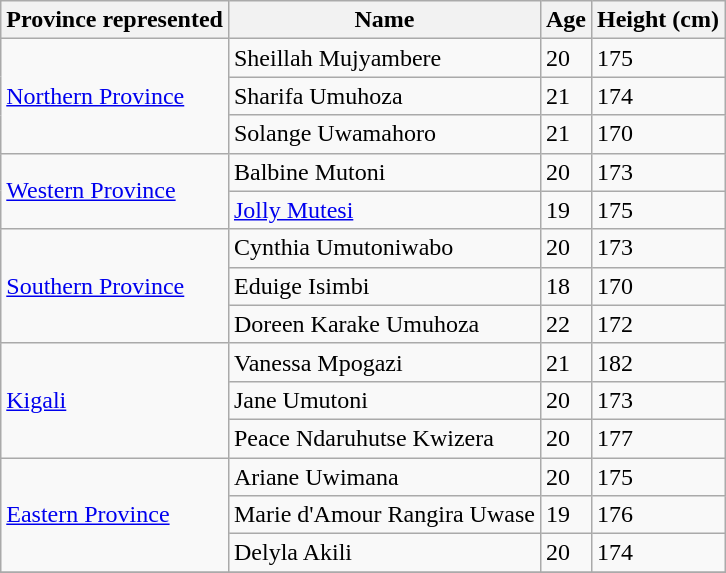<table class="wikitable">
<tr>
<th scope=col>Province represented</th>
<th scope=col>Name</th>
<th scope=col>Age</th>
<th scope=col>Height (cm)</th>
</tr>
<tr>
<td rowspan="3"><a href='#'>Northern Province</a></td>
<td>Sheillah Mujyambere</td>
<td>20</td>
<td>175</td>
</tr>
<tr>
<td>Sharifa Umuhoza</td>
<td>21</td>
<td>174</td>
</tr>
<tr>
<td>Solange Uwamahoro</td>
<td>21</td>
<td>170</td>
</tr>
<tr>
<td rowspan="2"><a href='#'>Western Province</a></td>
<td>Balbine Mutoni</td>
<td>20</td>
<td>173</td>
</tr>
<tr>
<td><a href='#'>Jolly Mutesi</a></td>
<td>19</td>
<td>175</td>
</tr>
<tr>
<td rowspan="3"><a href='#'>Southern Province</a></td>
<td>Cynthia Umutoniwabo</td>
<td>20</td>
<td>173</td>
</tr>
<tr>
<td>Eduige Isimbi</td>
<td>18</td>
<td>170</td>
</tr>
<tr>
<td>Doreen Karake Umuhoza</td>
<td>22</td>
<td>172</td>
</tr>
<tr>
<td rowspan="3"><a href='#'>Kigali</a></td>
<td>Vanessa Mpogazi</td>
<td>21</td>
<td>182</td>
</tr>
<tr>
<td>Jane Umutoni</td>
<td>20</td>
<td>173</td>
</tr>
<tr>
<td>Peace Ndaruhutse Kwizera</td>
<td>20</td>
<td>177</td>
</tr>
<tr>
<td rowspan="3"><a href='#'>Eastern Province</a></td>
<td>Ariane Uwimana</td>
<td>20</td>
<td>175</td>
</tr>
<tr>
<td>Marie d'Amour Rangira Uwase</td>
<td>19</td>
<td>176</td>
</tr>
<tr>
<td>Delyla Akili</td>
<td>20</td>
<td>174</td>
</tr>
<tr>
</tr>
</table>
